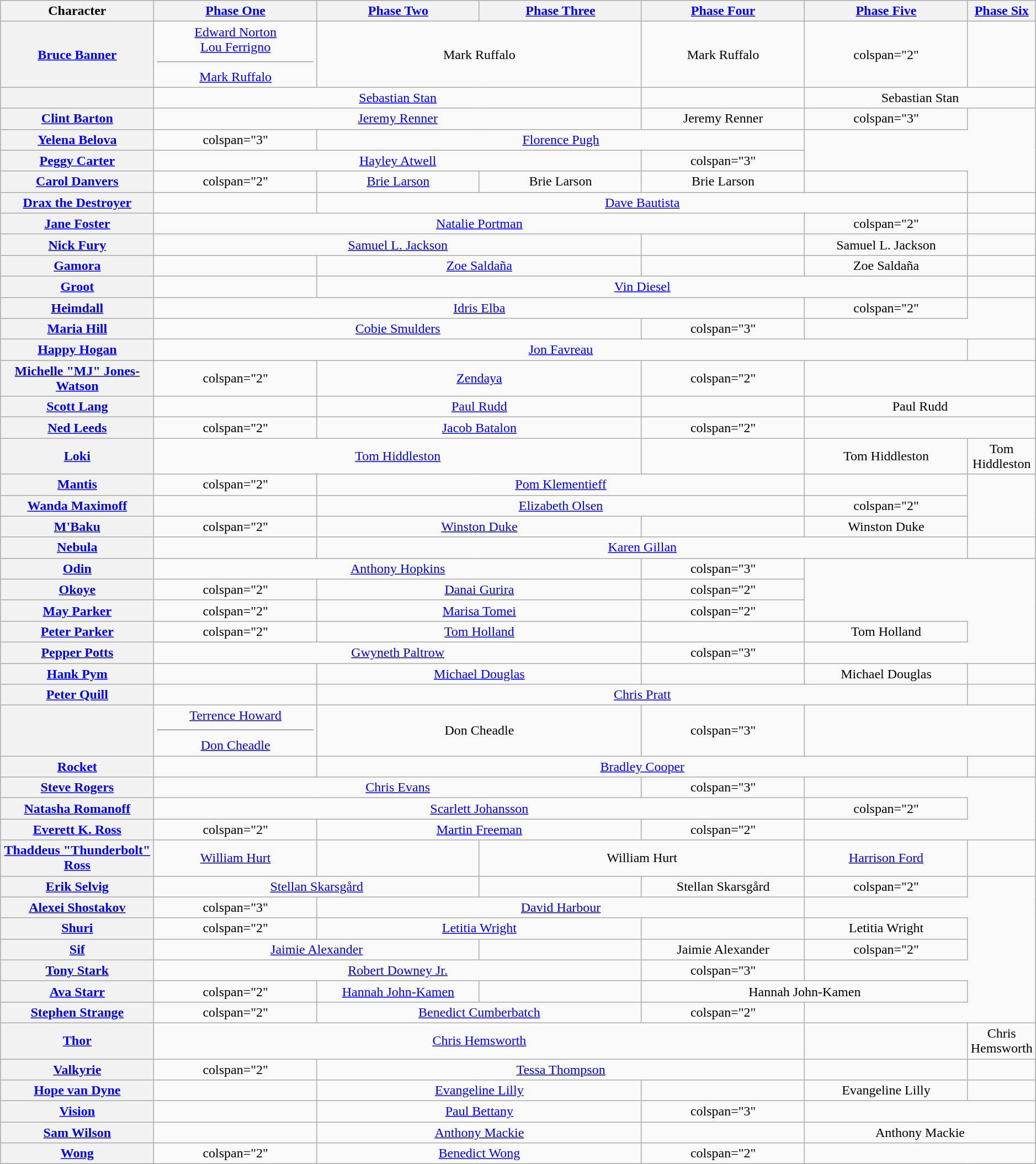<table class="wikitable" style="text-align: center; width: 99%;">
<tr>
<th scope="col" style="width: 15%;">Character</th>
<th scope="col" style="width: 16%;"><a href='#'>Phase One</a></th>
<th scope="col" style="width: 16%;"><a href='#'>Phase Two</a></th>
<th scope="col" style="width: 16%;"><a href='#'>Phase Three</a></th>
<th scope="col" style="width: 16%;"><a href='#'>Phase Four</a></th>
<th scope="col" style="width: 16%;"><a href='#'>Phase Five</a></th>
<th scope="col" style="width: 16%;"><a href='#'>Phase Six</a></th>
</tr>
<tr>
<th scope="row"><a href='#'>Bruce Banner<br></a></th>
<td><a href='#'>Edward Norton</a><br><a href='#'>Lou Ferrigno</a><hr><a href='#'>Mark Ruffalo</a></td>
<td colspan="2">Mark Ruffalo</td>
<td>Mark Ruffalo</td>
<td>colspan="2" </td>
</tr>
<tr>
<th scope="row"><a href='#'><br></a></th>
<td colspan="3"><a href='#'>Sebastian Stan</a></td>
<td></td>
<td colspan="2">Sebastian Stan</td>
</tr>
<tr>
<th scope="row"><a href='#'>Clint Barton<br></a></th>
<td colspan="3"><a href='#'>Jeremy Renner</a></td>
<td>Jeremy Renner  </td>
<td>colspan="3" </td>
</tr>
<tr>
<th scope="row"><a href='#'>Yelena Belova</a></th>
<td>colspan="3" </td>
<td colspan="3"><a href='#'>Florence Pugh</a></td>
</tr>
<tr>
<th scope="row"><a href='#'>Peggy Carter</a></th>
<td colspan="3"><a href='#'>Hayley Atwell</a></td>
<td>colspan="3" </td>
</tr>
<tr>
<th scope="row"><a href='#'>Carol Danvers<br></a></th>
<td>colspan="2" </td>
<td><a href='#'>Brie Larson</a></td>
<td>Brie Larson</td>
<td>Brie Larson</td>
<td></td>
</tr>
<tr>
<th scope="row"><a href='#'>Drax the Destroyer</a></th>
<td></td>
<td colspan="4"><a href='#'>Dave Bautista</a></td>
<td></td>
</tr>
<tr>
<th scope="row"><a href='#'>Jane Foster<br></a></th>
<td colspan="4"><a href='#'>Natalie Portman</a></td>
<td>colspan="2" </td>
</tr>
<tr>
<th scope="row"><a href='#'>Nick Fury</a></th>
<td colspan="3"><a href='#'>Samuel L. Jackson</a></td>
<td></td>
<td>Samuel L. Jackson</td>
<td></td>
</tr>
<tr>
<th scope="row"><a href='#'>Gamora</a></th>
<td></td>
<td colspan="2"><a href='#'>Zoe Saldaña</a></td>
<td></td>
<td>Zoe Saldaña</td>
<td></td>
</tr>
<tr>
<th scope="row"><a href='#'>Groot</a></th>
<td></td>
<td colspan="4"><a href='#'>Vin Diesel</a></td>
<td></td>
</tr>
<tr>
<th scope="row"><a href='#'>Heimdall</a></th>
<td colspan="4"><a href='#'>Idris Elba</a></td>
<td>colspan="2" </td>
</tr>
<tr>
<th scope="row"><a href='#'>Maria Hill</a></th>
<td colspan="3"><a href='#'>Cobie Smulders</a></td>
<td>colspan="3" </td>
</tr>
<tr>
<th scope="row"><a href='#'>Happy Hogan</a></th>
<td colspan="5"><a href='#'>Jon Favreau</a></td>
<td></td>
</tr>
<tr>
<th scope="row"><a href='#'>Michelle "MJ" Jones-Watson</a></th>
<td>colspan="2" </td>
<td colspan="2"><a href='#'>Zendaya</a></td>
<td>colspan="2" </td>
</tr>
<tr>
<th scope="row"><a href='#'>Scott Lang<br></a></th>
<td></td>
<td colspan="2"><a href='#'>Paul Rudd</a></td>
<td></td>
<td colspan="2">Paul Rudd</td>
</tr>
<tr>
<th scope="row"><a href='#'>Ned Leeds</a></th>
<td>colspan="2" </td>
<td colspan="2"><a href='#'>Jacob Batalon</a></td>
<td>colspan="2" </td>
</tr>
<tr>
<th scope="row"><a href='#'>Loki</a></th>
<td colspan="3"><a href='#'>Tom Hiddleston</a></td>
<td></td>
<td>Tom Hiddleston</td>
<td>Tom Hiddleston</td>
</tr>
<tr>
<th scope="row"><a href='#'>Mantis</a></th>
<td>colspan="2" </td>
<td colspan="3"><a href='#'>Pom Klementieff</a></td>
<td></td>
</tr>
<tr>
<th scope="row"><a href='#'>Wanda Maximoff<br></a></th>
<td></td>
<td colspan="3"><a href='#'>Elizabeth Olsen</a></td>
<td>colspan="2" </td>
</tr>
<tr>
<th scope="row"><a href='#'>M'Baku</a></th>
<td>colspan="2" </td>
<td colspan="2"><a href='#'>Winston Duke</a></td>
<td></td>
<td>Winston Duke</td>
</tr>
<tr>
<th scope="row"><a href='#'>Nebula</a></th>
<td></td>
<td colspan="4"><a href='#'>Karen Gillan</a></td>
<td></td>
</tr>
<tr>
<th scope="row"><a href='#'>Odin</a></th>
<td colspan="3"><a href='#'>Anthony Hopkins</a></td>
<td>colspan="3" </td>
</tr>
<tr>
<th scope="row"><a href='#'>Okoye</a></th>
<td>colspan="2" </td>
<td colspan="2"><a href='#'>Danai Gurira</a></td>
<td>colspan="2" </td>
</tr>
<tr>
<th scope="row"><a href='#'>May Parker</a></th>
<td>colspan="2" </td>
<td colspan="2"><a href='#'>Marisa Tomei</a></td>
<td>colspan="2" </td>
</tr>
<tr>
<th scope="row"><a href='#'>Peter Parker<br></a></th>
<td>colspan="2" </td>
<td colspan="2"><a href='#'>Tom Holland</a></td>
<td></td>
<td>Tom Holland</td>
</tr>
<tr>
<th scope="row"><a href='#'>Pepper Potts</a></th>
<td colspan="3"><a href='#'>Gwyneth Paltrow</a></td>
<td>colspan="3" </td>
</tr>
<tr>
<th scope="row"><a href='#'>Hank Pym</a></th>
<td></td>
<td colspan="2"><a href='#'>Michael Douglas</a></td>
<td></td>
<td>Michael Douglas</td>
<td></td>
</tr>
<tr>
<th scope="row"><a href='#'>Peter Quill<br></a></th>
<td></td>
<td colspan="4"><a href='#'>Chris Pratt</a></td>
<td></td>
</tr>
<tr>
<th scope="row"><a href='#'><br></a></th>
<td><a href='#'>Terrence Howard</a><hr><a href='#'>Don Cheadle</a></td>
<td colspan="2">Don Cheadle</td>
<td>colspan="3" </td>
</tr>
<tr>
<th scope="row"><a href='#'>Rocket</a></th>
<td></td>
<td colspan="4"><a href='#'>Bradley Cooper</a></td>
<td></td>
</tr>
<tr>
<th scope="row"><a href='#'>Steve Rogers<br></a></th>
<td colspan="3"><a href='#'>Chris Evans</a></td>
<td>colspan="3" </td>
</tr>
<tr>
<th scope="row"><a href='#'>Natasha Romanoff<br></a></th>
<td colspan="4"><a href='#'>Scarlett Johansson</a></td>
<td>colspan="2" </td>
</tr>
<tr>
<th scope="row"><a href='#'>Everett K. Ross</a></th>
<td>colspan="2" </td>
<td colspan="2"><a href='#'>Martin Freeman</a></td>
<td>colspan="2" </td>
</tr>
<tr>
<th scope="row"><a href='#'>Thaddeus "Thunderbolt" Ross<br></a></th>
<td><a href='#'>William Hurt</a></td>
<td></td>
<td colspan="2">William Hurt</td>
<td><a href='#'>Harrison Ford</a></td>
<td></td>
</tr>
<tr>
<th scope="row"><a href='#'>Erik Selvig</a></th>
<td colspan="2"><a href='#'>Stellan Skarsgård</a></td>
<td></td>
<td>Stellan Skarsgård</td>
<td>colspan="2" </td>
</tr>
<tr>
<th scope="row"><a href='#'>Alexei Shostakov<br></a></th>
<td>colspan="3" </td>
<td colspan="3"><a href='#'>David Harbour</a></td>
</tr>
<tr>
<th scope="row"><a href='#'>Shuri<br></a></th>
<td>colspan="2" </td>
<td colspan="2"><a href='#'>Letitia Wright</a></td>
<td></td>
<td>Letitia Wright</td>
</tr>
<tr>
<th scope="row"><a href='#'>Sif</a></th>
<td colspan="2"><a href='#'>Jaimie Alexander</a></td>
<td></td>
<td>Jaimie Alexander</td>
<td>colspan="2" </td>
</tr>
<tr>
<th scope="row"><a href='#'>Tony Stark<br></a></th>
<td colspan="3"><a href='#'>Robert Downey Jr.</a></td>
<td>colspan="3" </td>
</tr>
<tr>
<th scope="row"><a href='#'>Ava Starr<br></a></th>
<td>colspan="2" </td>
<td><a href='#'>Hannah John-Kamen</a></td>
<td></td>
<td colspan="2">Hannah John-Kamen</td>
</tr>
<tr>
<th scope="row"><a href='#'>Stephen Strange</a></th>
<td>colspan="2" </td>
<td colspan="2"><a href='#'>Benedict Cumberbatch</a></td>
<td>colspan="2" </td>
</tr>
<tr>
<th scope="row"><a href='#'>Thor</a></th>
<td colspan="4"><a href='#'>Chris Hemsworth</a></td>
<td></td>
<td>Chris Hemsworth</td>
</tr>
<tr>
<th scope="row"><a href='#'>Valkyrie</a></th>
<td>colspan="2" </td>
<td colspan="3"><a href='#'>Tessa Thompson</a></td>
<td></td>
</tr>
<tr>
<th scope="row"><a href='#'>Hope van Dyne<br></a></th>
<td></td>
<td colspan="2"><a href='#'>Evangeline Lilly</a></td>
<td></td>
<td>Evangeline Lilly</td>
<td></td>
</tr>
<tr>
<th scope="row"><a href='#'>Vision</a></th>
<td></td>
<td colspan="2"><a href='#'>Paul Bettany</a></td>
<td>colspan="3" </td>
</tr>
<tr>
<th scope="row"><a href='#'>Sam Wilson<br></a></th>
<td></td>
<td colspan="2"><a href='#'>Anthony Mackie</a></td>
<td></td>
<td colspan="2">Anthony Mackie</td>
</tr>
<tr>
<th scope="row"><a href='#'>Wong</a></th>
<td>colspan="2" </td>
<td colspan="2"><a href='#'>Benedict Wong</a></td>
<td>colspan="2" </td>
</tr>
</table>
